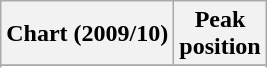<table class="wikitable sortable plainrowheaders">
<tr>
<th scope="col">Chart (2009/10)</th>
<th scope="col">Peak<br>position</th>
</tr>
<tr>
</tr>
<tr>
</tr>
<tr>
</tr>
</table>
